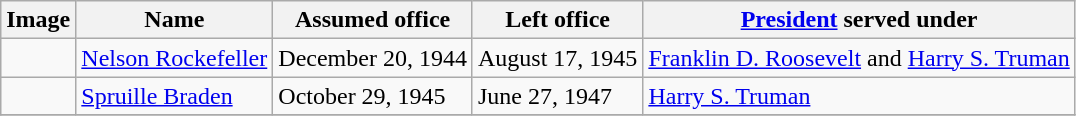<table class="wikitable">
<tr>
<th>Image</th>
<th>Name</th>
<th>Assumed office</th>
<th>Left office</th>
<th><a href='#'>President</a> served under</th>
</tr>
<tr>
<td></td>
<td><a href='#'>Nelson Rockefeller</a></td>
<td>December 20, 1944</td>
<td>August 17, 1945</td>
<td><a href='#'>Franklin D. Roosevelt</a> and <a href='#'>Harry S. Truman</a></td>
</tr>
<tr>
<td></td>
<td><a href='#'>Spruille Braden</a></td>
<td>October 29, 1945</td>
<td>June 27, 1947</td>
<td><a href='#'>Harry S. Truman</a></td>
</tr>
<tr>
</tr>
</table>
